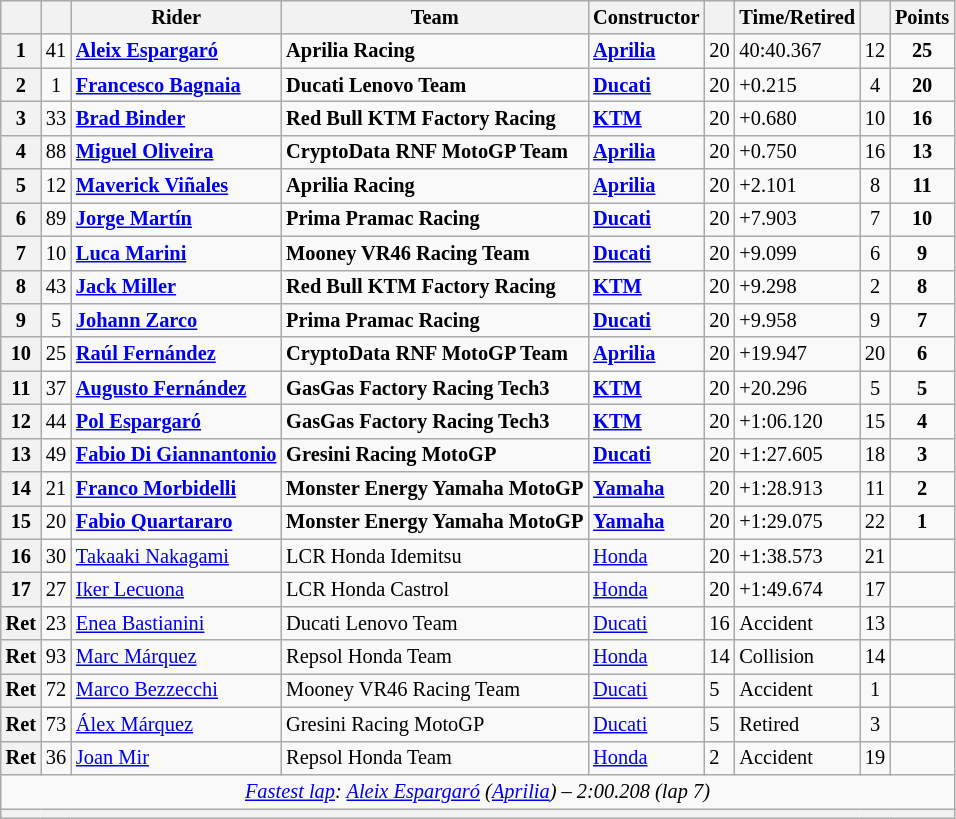<table class="wikitable sortable" style="font-size: 85%;">
<tr>
<th scope="col"></th>
<th scope="col"></th>
<th scope="col">Rider</th>
<th scope="col">Team</th>
<th scope="col">Constructor</th>
<th scope="col" class="unsortable"></th>
<th scope="col" class="unsortable">Time/Retired</th>
<th scope="col"></th>
<th scope="col">Points</th>
</tr>
<tr>
<th scope="row">1</th>
<td align="center">41</td>
<td data-sort-value="espa"> <strong><a href='#'>Aleix Espargaró</a></strong></td>
<td><strong>Aprilia Racing</strong></td>
<td><strong><a href='#'>Aprilia</a></strong></td>
<td>20</td>
<td>40:40.367</td>
<td align="center">12</td>
<td align="center"><strong>25</strong></td>
</tr>
<tr>
<th scope="row">2</th>
<td align="center">1</td>
<td data-sort-value="bag"> <strong><a href='#'>Francesco Bagnaia</a></strong></td>
<td><strong>Ducati Lenovo Team</strong></td>
<td><strong><a href='#'>Ducati</a></strong></td>
<td>20</td>
<td>+0.215</td>
<td align="center">4</td>
<td align="center"><strong>20</strong></td>
</tr>
<tr>
<th scope="row">3</th>
<td align="center">33</td>
<td data-sort-value="bin"> <strong><a href='#'>Brad Binder</a></strong></td>
<td><strong>Red Bull KTM Factory Racing</strong></td>
<td><strong><a href='#'>KTM</a></strong></td>
<td>20</td>
<td>+0.680</td>
<td align="center">10</td>
<td align="center"><strong>16</strong></td>
</tr>
<tr>
<th scope="row">4</th>
<td align="center">88</td>
<td data-sort-value="oli"> <strong><a href='#'>Miguel Oliveira</a></strong></td>
<td><strong>CryptoData RNF MotoGP Team</strong></td>
<td><strong><a href='#'>Aprilia</a></strong></td>
<td>20</td>
<td>+0.750</td>
<td align="center">16</td>
<td align="center"><strong>13</strong></td>
</tr>
<tr>
<th scope="row">5</th>
<td align="center">12</td>
<td data-sort-value="vin"> <strong><a href='#'>Maverick Viñales</a></strong></td>
<td><strong>Aprilia Racing</strong></td>
<td><strong><a href='#'>Aprilia</a></strong></td>
<td>20</td>
<td>+2.101</td>
<td align="center">8</td>
<td align="center"><strong>11</strong></td>
</tr>
<tr>
<th scope="row">6</th>
<td align="center">89</td>
<td data-sort-value="mart"> <strong><a href='#'>Jorge Martín</a></strong></td>
<td><strong>Prima Pramac Racing</strong></td>
<td><strong><a href='#'>Ducati</a></strong></td>
<td>20</td>
<td>+7.903</td>
<td align="center">7</td>
<td align="center"><strong>10</strong></td>
</tr>
<tr>
<th scope="row">7</th>
<td align="center">10</td>
<td data-sort-value="mari"> <strong><a href='#'>Luca Marini</a></strong></td>
<td><strong>Mooney VR46 Racing Team</strong></td>
<td><strong><a href='#'>Ducati</a></strong></td>
<td>20</td>
<td>+9.099</td>
<td align="center">6</td>
<td align="center"><strong>9</strong></td>
</tr>
<tr>
<th scope="row">8</th>
<td align="center">43</td>
<td data-sort-value="mil"> <strong><a href='#'>Jack Miller</a></strong></td>
<td><strong>Red Bull KTM Factory Racing</strong></td>
<td><strong><a href='#'>KTM</a></strong></td>
<td>20</td>
<td>+9.298</td>
<td align="center">2</td>
<td align="center"><strong>8</strong></td>
</tr>
<tr>
<th scope="row">9</th>
<td align="center">5</td>
<td data-sort-value="zar"> <strong><a href='#'>Johann Zarco</a></strong></td>
<td><strong>Prima Pramac Racing</strong></td>
<td><strong><a href='#'>Ducati</a></strong></td>
<td>20</td>
<td>+9.958</td>
<td align="center">9</td>
<td align="center"><strong>7</strong></td>
</tr>
<tr>
<th scope="row">10</th>
<td align="center">25</td>
<td data-sort-value="ferr"> <strong><a href='#'>Raúl Fernández</a></strong></td>
<td><strong>CryptoData RNF MotoGP Team</strong></td>
<td><strong><a href='#'>Aprilia</a></strong></td>
<td>20</td>
<td>+19.947</td>
<td align="center">20</td>
<td align="center"><strong>6</strong></td>
</tr>
<tr>
<th scope="row">11</th>
<td align="center">37</td>
<td data-sort-value="fera"> <strong><a href='#'>Augusto Fernández</a></strong></td>
<td><strong>GasGas Factory Racing Tech3</strong></td>
<td><strong><a href='#'>KTM</a></strong></td>
<td>20</td>
<td>+20.296</td>
<td align="center">5</td>
<td align="center"><strong>5</strong></td>
</tr>
<tr>
<th scope="row">12</th>
<td align="center">44</td>
<td data-sort-value="espp"> <strong><a href='#'>Pol Espargaró</a></strong></td>
<td><strong>GasGas Factory Racing Tech3</strong></td>
<td><strong><a href='#'>KTM</a></strong></td>
<td>20</td>
<td>+1:06.120</td>
<td align="center">15</td>
<td align="center"><strong>4</strong></td>
</tr>
<tr>
<th scope="row">13</th>
<td align="center">49</td>
<td data-sort-value="dig"> <strong><a href='#'>Fabio Di Giannantonio</a></strong></td>
<td><strong>Gresini Racing MotoGP</strong></td>
<td><strong><a href='#'>Ducati</a></strong></td>
<td>20</td>
<td>+1:27.605</td>
<td align="center">18</td>
<td align="center"><strong>3</strong></td>
</tr>
<tr>
<th scope="row">14</th>
<td align="center">21</td>
<td data-sort-value="mor"> <strong><a href='#'>Franco Morbidelli</a></strong></td>
<td><strong>Monster Energy Yamaha MotoGP</strong></td>
<td><strong><a href='#'>Yamaha</a></strong></td>
<td>20</td>
<td>+1:28.913</td>
<td align="center">11</td>
<td align="center"><strong>2</strong></td>
</tr>
<tr>
<th scope="row">15</th>
<td align="center">20</td>
<td data-sort-value="qua"> <strong><a href='#'>Fabio Quartararo</a></strong></td>
<td><strong>Monster Energy Yamaha MotoGP</strong></td>
<td><a href='#'><strong>Yamaha</strong></a></td>
<td>20</td>
<td>+1:29.075</td>
<td align="center">22</td>
<td align="center"><strong>1</strong></td>
</tr>
<tr>
<th scope="row">16</th>
<td align="center">30</td>
<td data-sort-value="nak"> <a href='#'>Takaaki Nakagami</a></td>
<td>LCR Honda Idemitsu</td>
<td><a href='#'>Honda</a></td>
<td>20</td>
<td>+1:38.573</td>
<td align="center">21</td>
<td></td>
</tr>
<tr>
<th scope="row">17</th>
<td align="center">27</td>
<td data-sort-value="lec"> <a href='#'>Iker Lecuona</a></td>
<td>LCR Honda Castrol</td>
<td><a href='#'>Honda</a></td>
<td>20</td>
<td>+1:49.674</td>
<td align="center">17</td>
<td></td>
</tr>
<tr>
<th scope="row">Ret</th>
<td align="center">23</td>
<td data-sort-value="bas"> <a href='#'>Enea Bastianini</a></td>
<td>Ducati Lenovo Team</td>
<td><a href='#'>Ducati</a></td>
<td>16</td>
<td>Accident</td>
<td align="center">13</td>
<td></td>
</tr>
<tr>
<th scope="row">Ret</th>
<td align="center">93</td>
<td data-sort-value="marqm"> <a href='#'>Marc Márquez</a></td>
<td>Repsol Honda Team</td>
<td><a href='#'>Honda</a></td>
<td>14</td>
<td>Collision</td>
<td align="center">14</td>
<td></td>
</tr>
<tr>
<th scope="row">Ret</th>
<td align="center">72</td>
<td data-sort-value="bez"> <a href='#'>Marco Bezzecchi</a></td>
<td>Mooney VR46 Racing Team</td>
<td><a href='#'>Ducati</a></td>
<td>5</td>
<td>Accident</td>
<td align="center">1</td>
<td></td>
</tr>
<tr>
<th scope="row">Ret</th>
<td align="center">73</td>
<td data-sort-value="marqa"> <a href='#'>Álex Márquez</a></td>
<td>Gresini Racing MotoGP</td>
<td><a href='#'>Ducati</a></td>
<td>5</td>
<td>Retired</td>
<td align="center">3</td>
<td></td>
</tr>
<tr>
<th scope="row">Ret</th>
<td align="center">36</td>
<td data-sort-value="mir"> <a href='#'>Joan Mir</a></td>
<td>Repsol Honda Team</td>
<td><a href='#'>Honda</a></td>
<td>2</td>
<td>Accident</td>
<td align="center">19</td>
<td></td>
</tr>
<tr class="sortbottom">
<td colspan="9" style="text-align:center"><em><a href='#'>Fastest lap</a>:  <a href='#'>Aleix Espargaró</a> (<a href='#'>Aprilia</a>) – 2:00.208 (lap 7)</em></td>
</tr>
<tr>
<th colspan=9></th>
</tr>
</table>
